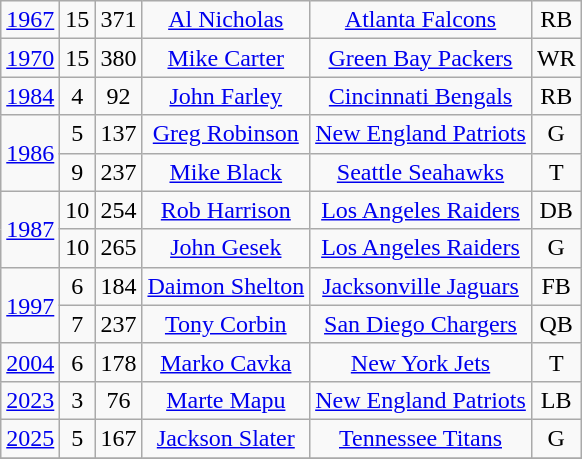<table class="wikitable sortable sticky-header-multi" style="text-align: center;">
<tr>
<td><a href='#'>1967</a></td>
<td>15</td>
<td>371</td>
<td><a href='#'>Al Nicholas</a></td>
<td><a href='#'>Atlanta Falcons</a></td>
<td>RB</td>
</tr>
<tr>
<td><a href='#'>1970</a></td>
<td>15</td>
<td>380</td>
<td><a href='#'>Mike Carter</a></td>
<td><a href='#'>Green Bay Packers</a></td>
<td>WR</td>
</tr>
<tr>
<td><a href='#'>1984</a></td>
<td>4</td>
<td>92</td>
<td><a href='#'>John Farley</a></td>
<td><a href='#'>Cincinnati Bengals</a></td>
<td>RB</td>
</tr>
<tr>
<td rowspan="2"><a href='#'>1986</a></td>
<td>5</td>
<td>137</td>
<td><a href='#'>Greg Robinson</a></td>
<td><a href='#'>New England Patriots</a></td>
<td>G</td>
</tr>
<tr>
<td>9</td>
<td>237</td>
<td><a href='#'>Mike Black</a></td>
<td><a href='#'>Seattle Seahawks</a></td>
<td>T</td>
</tr>
<tr>
<td rowspan="2"><a href='#'>1987</a></td>
<td>10</td>
<td>254</td>
<td><a href='#'>Rob Harrison</a></td>
<td><a href='#'>Los Angeles Raiders</a></td>
<td>DB</td>
</tr>
<tr>
<td>10</td>
<td>265</td>
<td><a href='#'>John Gesek</a></td>
<td><a href='#'>Los Angeles Raiders</a></td>
<td>G</td>
</tr>
<tr>
<td rowspan="2"><a href='#'>1997</a></td>
<td>6</td>
<td>184</td>
<td><a href='#'>Daimon Shelton</a></td>
<td><a href='#'>Jacksonville Jaguars</a></td>
<td>FB</td>
</tr>
<tr>
<td>7</td>
<td>237</td>
<td><a href='#'>Tony Corbin</a></td>
<td><a href='#'>San Diego Chargers</a></td>
<td>QB</td>
</tr>
<tr>
<td><a href='#'>2004</a></td>
<td>6</td>
<td>178</td>
<td><a href='#'>Marko Cavka</a></td>
<td><a href='#'>New York Jets</a></td>
<td>T</td>
</tr>
<tr>
<td><a href='#'>2023</a></td>
<td>3</td>
<td>76</td>
<td><a href='#'>Marte Mapu</a></td>
<td><a href='#'>New England Patriots</a></td>
<td>LB</td>
</tr>
<tr>
<td><a href='#'>2025</a></td>
<td>5</td>
<td>167</td>
<td><a href='#'>Jackson Slater</a></td>
<td><a href='#'>Tennessee Titans</a></td>
<td>G</td>
</tr>
<tr>
</tr>
</table>
